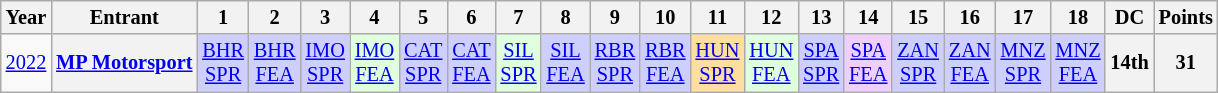<table class="wikitable" style="text-align:center; font-size:85%">
<tr>
<th>Year</th>
<th>Entrant</th>
<th>1</th>
<th>2</th>
<th>3</th>
<th>4</th>
<th>5</th>
<th>6</th>
<th>7</th>
<th>8</th>
<th>9</th>
<th>10</th>
<th>11</th>
<th>12</th>
<th>13</th>
<th>14</th>
<th>15</th>
<th>16</th>
<th>17</th>
<th>18</th>
<th>DC</th>
<th>Points</th>
</tr>
<tr>
<td><a href='#'>2022</a></td>
<th nowrap><a href='#'>MP Motorsport</a></th>
<td style="background:#CFCFFF;"><a href='#'>BHR<br>SPR</a><br></td>
<td style="background:#CFCFFF;"><a href='#'>BHR<br>FEA</a><br></td>
<td style="background:#CFCFFF;"><a href='#'>IMO<br>SPR</a><br></td>
<td style="background:#dfffdf;"><a href='#'>IMO<br>FEA</a><br></td>
<td style="background:#CFCFFF;"><a href='#'>CAT<br>SPR</a><br></td>
<td style="background:#CFCFFF;"><a href='#'>CAT<br>FEA</a><br></td>
<td style="background:#DFFFDF;"><a href='#'>SIL<br>SPR</a><br></td>
<td style="background:#CFCFFF;"><a href='#'>SIL<br>FEA</a><br></td>
<td style="background:#CFCFFF;"><a href='#'>RBR<br>SPR</a><br></td>
<td style="background:#CFCFFF;"><a href='#'>RBR<br>FEA</a><br></td>
<td style="background:#FFDF9F;"><a href='#'>HUN<br>SPR</a><br></td>
<td style="background:#DFFFDF;"><a href='#'>HUN<br>FEA</a><br></td>
<td style="background:#CFCFFF;"><a href='#'>SPA<br>SPR</a><br></td>
<td style="background:#EFCFFF;"><a href='#'>SPA<br>FEA</a><br></td>
<td style="background:#CFCFFF;"><a href='#'>ZAN<br>SPR</a><br></td>
<td style="background:#CFCFFF;"><a href='#'>ZAN<br>FEA</a><br></td>
<td style="background:#CFCFFF;"><a href='#'>MNZ<br>SPR</a><br></td>
<td style="background:#CFCFFF;"><a href='#'>MNZ<br>FEA</a><br></td>
<th>14th</th>
<th>31</th>
</tr>
</table>
